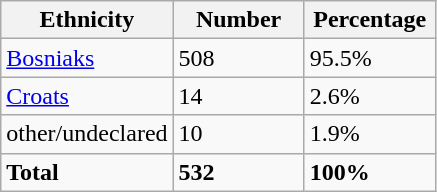<table class="wikitable">
<tr>
<th width="100px">Ethnicity</th>
<th width="80px">Number</th>
<th width="80px">Percentage</th>
</tr>
<tr>
<td><a href='#'>Bosniaks</a></td>
<td>508</td>
<td>95.5%</td>
</tr>
<tr>
<td><a href='#'>Croats</a></td>
<td>14</td>
<td>2.6%</td>
</tr>
<tr>
<td>other/undeclared</td>
<td>10</td>
<td>1.9%</td>
</tr>
<tr>
<td><strong>Total</strong></td>
<td><strong>532</strong></td>
<td><strong>100%</strong></td>
</tr>
</table>
